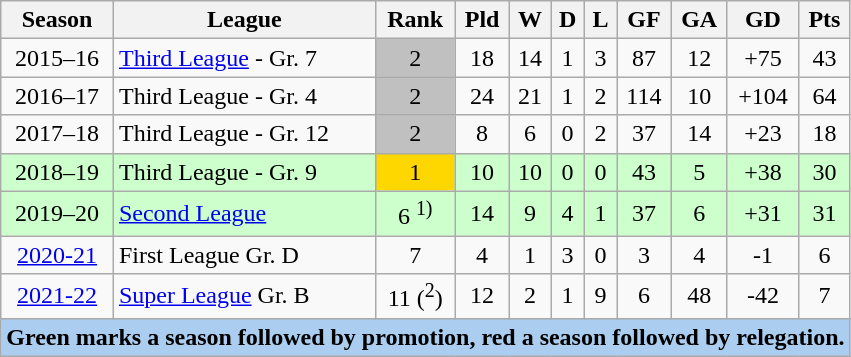<table class="wikitable">
<tr>
<th>Season</th>
<th>League</th>
<th>Rank</th>
<th>Pld</th>
<th>W</th>
<th>D</th>
<th>L</th>
<th>GF</th>
<th>GA</th>
<th>GD</th>
<th>Pts</th>
</tr>
<tr align=center>
<td>2015–16</td>
<td align=left><a href='#'>Third League</a> -  Gr. 7</td>
<td bgcolor=silver>2</td>
<td>18</td>
<td>14</td>
<td>1</td>
<td>3</td>
<td>87</td>
<td>12</td>
<td>+75</td>
<td>43</td>
</tr>
<tr align=center>
<td>2016–17</td>
<td align=left>Third League -  Gr. 4</td>
<td bgcolor=silver>2</td>
<td>24</td>
<td>21</td>
<td>1</td>
<td>2</td>
<td>114</td>
<td>10</td>
<td>+104</td>
<td>64</td>
</tr>
<tr align=center>
<td>2017–18</td>
<td align=left>Third League -  Gr. 12</td>
<td bgcolor=silver>2</td>
<td>8</td>
<td>6</td>
<td>0</td>
<td>2</td>
<td>37</td>
<td>14</td>
<td>+23</td>
<td>18</td>
</tr>
<tr align=center bgcolor=#ccffcc>
<td>2018–19</td>
<td align=left>Third League -  Gr. 9</td>
<td bgcolor=gold>1</td>
<td>10</td>
<td>10</td>
<td>0</td>
<td>0</td>
<td>43</td>
<td>5</td>
<td>+38</td>
<td>30</td>
</tr>
<tr align=center bgcolor=#ccffcc>
<td>2019–20</td>
<td align=left><a href='#'>Second League</a></td>
<td>6 <sup>1)</sup></td>
<td>14</td>
<td>9</td>
<td>4</td>
<td>1</td>
<td>37</td>
<td>6</td>
<td>+31</td>
<td>31</td>
</tr>
<tr align=center>
<td><a href='#'>2020-21</a></td>
<td align=left>First League Gr. D</td>
<td>7</td>
<td>4</td>
<td>1</td>
<td>3</td>
<td>0</td>
<td>3</td>
<td>4</td>
<td>-1</td>
<td>6</td>
</tr>
<tr align=center>
<td><a href='#'>2021-22</a></td>
<td align=left><a href='#'>Super League</a> Gr. B</td>
<td>11 (<sup>2</sup>)</td>
<td>12</td>
<td>2</td>
<td>1</td>
<td>9</td>
<td>6</td>
<td>48</td>
<td>-42</td>
<td>7</td>
</tr>
<tr bgcolor=#abcdef>
<td colspan=11 align=center><strong>Green marks a season followed by promotion, red a season followed by relegation.</strong></td>
</tr>
</table>
